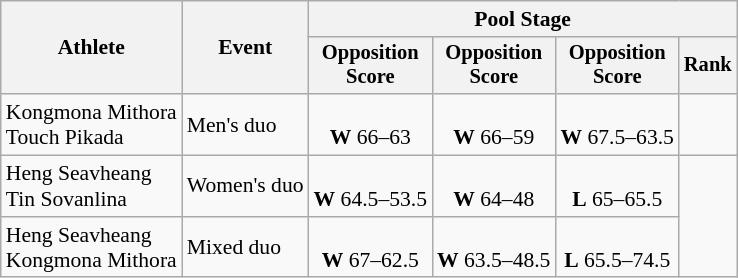<table class="wikitable" style="font-size:90%">
<tr>
<th rowspan=2>Athlete</th>
<th rowspan=2>Event</th>
<th colspan=4>Pool Stage</th>
</tr>
<tr style="font-size:95%">
<th>Opposition<br>Score</th>
<th>Opposition<br>Score</th>
<th>Opposition<br>Score</th>
<th>Rank</th>
</tr>
<tr align=center>
<td align=left>Kongmona Mithora<br>Touch Pikada</td>
<td align=left>Men's duo</td>
<td><br><strong>W</strong> 66–63</td>
<td><br><strong>W</strong> 66–59</td>
<td><br><strong>W</strong> 67.5–63.5</td>
<td></td>
</tr>
<tr align=center>
<td align=left>Heng Seavheang<br>Tin Sovanlina</td>
<td align=left>Women's duo</td>
<td><br><strong>W</strong> 64.5–53.5</td>
<td><br><strong>W</strong> 64–48</td>
<td><br><strong>L</strong> 65–65.5</td>
<td rowspan=2></td>
</tr>
<tr align=center>
<td align=left>Heng Seavheang<br>Kongmona Mithora</td>
<td align=left>Mixed duo</td>
<td><br><strong>W</strong> 67–62.5</td>
<td><br><strong>W</strong> 63.5–48.5</td>
<td><br><strong>L</strong> 65.5–74.5</td>
</tr>
</table>
